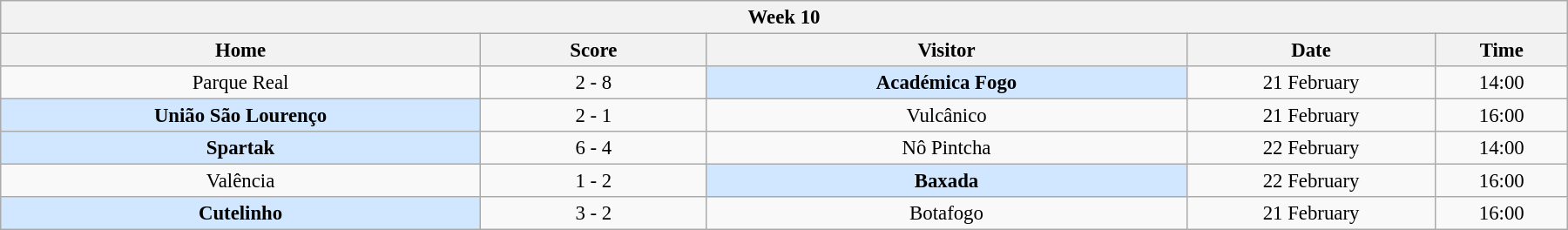<table class="wikitable" style="margin:1em auto; font-size:95%; text-align: center; width: 95%;">
<tr>
<th colspan="12"  style="with:100%;">Week 10</th>
</tr>
<tr>
<th style="width:200px;">Home</th>
<th width="90">Score</th>
<th style="width:200px;">Visitor</th>
<th style="width:100px;">Date</th>
<th style="width:50px;">Time</th>
</tr>
<tr>
<td>Parque Real</td>
<td>2 - 8</td>
<td bgcolor=#D0E7FF><strong>Académica Fogo</strong></td>
<td>21 February</td>
<td>14:00</td>
</tr>
<tr>
<td bgcolor=#D0E7FF><strong>União São Lourenço</strong></td>
<td>2 - 1</td>
<td>Vulcânico</td>
<td>21 February</td>
<td>16:00</td>
</tr>
<tr>
<td bgcolor=#D0E7FF><strong>Spartak</strong></td>
<td>6 - 4</td>
<td>Nô Pintcha</td>
<td>22 February</td>
<td>14:00</td>
</tr>
<tr>
<td>Valência</td>
<td>1 - 2</td>
<td bgcolor=#D0E7FF><strong>Baxada</strong></td>
<td>22 February</td>
<td>16:00</td>
</tr>
<tr>
<td bgcolor=#D0E7FF><strong>Cutelinho</strong></td>
<td>3 - 2</td>
<td>Botafogo</td>
<td>21 February</td>
<td>16:00</td>
</tr>
</table>
